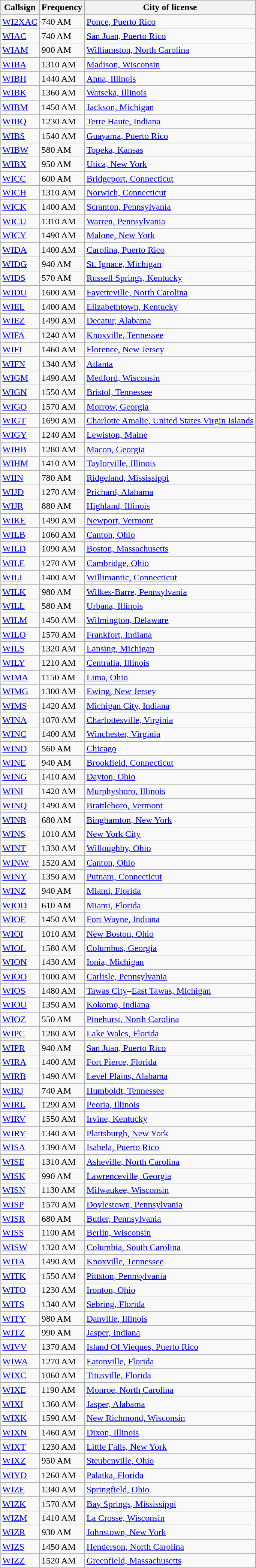<table class="wikitable sortable">
<tr>
<th>Callsign</th>
<th>Frequency</th>
<th>City of license</th>
</tr>
<tr>
<td><a href='#'>WI2XAC</a></td>
<td>740 AM</td>
<td><a href='#'>Ponce, Puerto Rico</a></td>
</tr>
<tr>
<td><a href='#'>WIAC</a></td>
<td>740 AM</td>
<td><a href='#'>San Juan, Puerto Rico</a></td>
</tr>
<tr>
<td><a href='#'>WIAM</a></td>
<td>900 AM</td>
<td><a href='#'>Williamston, North Carolina</a></td>
</tr>
<tr>
<td><a href='#'>WIBA</a></td>
<td>1310 AM</td>
<td><a href='#'>Madison, Wisconsin</a></td>
</tr>
<tr>
<td><a href='#'>WIBH</a></td>
<td>1440 AM</td>
<td><a href='#'>Anna, Illinois</a></td>
</tr>
<tr>
<td><a href='#'>WIBK</a></td>
<td>1360 AM</td>
<td><a href='#'>Watseka, Illinois</a></td>
</tr>
<tr>
<td><a href='#'>WIBM</a></td>
<td>1450 AM</td>
<td><a href='#'>Jackson, Michigan</a></td>
</tr>
<tr>
<td><a href='#'>WIBQ</a></td>
<td>1230 AM</td>
<td><a href='#'>Terre Haute, Indiana</a></td>
</tr>
<tr>
<td><a href='#'>WIBS</a></td>
<td>1540 AM</td>
<td><a href='#'>Guayama, Puerto Rico</a></td>
</tr>
<tr>
<td><a href='#'>WIBW</a></td>
<td>580 AM</td>
<td><a href='#'>Topeka, Kansas</a></td>
</tr>
<tr>
<td><a href='#'>WIBX</a></td>
<td>950 AM</td>
<td><a href='#'>Utica, New York</a></td>
</tr>
<tr>
<td><a href='#'>WICC</a></td>
<td>600 AM</td>
<td><a href='#'>Bridgeport, Connecticut</a></td>
</tr>
<tr>
<td><a href='#'>WICH</a></td>
<td>1310 AM</td>
<td><a href='#'>Norwich, Connecticut</a></td>
</tr>
<tr>
<td><a href='#'>WICK</a></td>
<td>1400 AM</td>
<td><a href='#'>Scranton, Pennsylvania</a></td>
</tr>
<tr>
<td><a href='#'>WICU</a></td>
<td>1310 AM</td>
<td><a href='#'>Warren, Pennsylvania</a></td>
</tr>
<tr>
<td><a href='#'>WICY</a></td>
<td>1490 AM</td>
<td><a href='#'>Malone, New York</a></td>
</tr>
<tr>
<td><a href='#'>WIDA</a></td>
<td>1400 AM</td>
<td><a href='#'>Carolina, Puerto Rico</a></td>
</tr>
<tr>
<td><a href='#'>WIDG</a></td>
<td>940 AM</td>
<td><a href='#'>St. Ignace, Michigan</a></td>
</tr>
<tr>
<td><a href='#'>WIDS</a></td>
<td>570 AM</td>
<td><a href='#'>Russell Springs, Kentucky</a></td>
</tr>
<tr>
<td><a href='#'>WIDU</a></td>
<td>1600 AM</td>
<td><a href='#'>Fayetteville, North Carolina</a></td>
</tr>
<tr>
<td><a href='#'>WIEL</a></td>
<td>1400 AM</td>
<td><a href='#'>Elizabethtown, Kentucky</a></td>
</tr>
<tr>
<td><a href='#'>WIEZ</a></td>
<td>1490 AM</td>
<td><a href='#'>Decatur, Alabama</a></td>
</tr>
<tr>
<td><a href='#'>WIFA</a></td>
<td>1240 AM</td>
<td><a href='#'>Knoxville, Tennessee</a></td>
</tr>
<tr>
<td><a href='#'>WIFI</a></td>
<td>1460 AM</td>
<td><a href='#'>Florence, New Jersey</a></td>
</tr>
<tr>
<td><a href='#'>WIFN</a></td>
<td>1340 AM</td>
<td><a href='#'>Atlanta</a></td>
</tr>
<tr>
<td><a href='#'>WIGM</a></td>
<td>1490 AM</td>
<td><a href='#'>Medford, Wisconsin</a></td>
</tr>
<tr>
<td><a href='#'>WIGN</a></td>
<td>1550 AM</td>
<td><a href='#'>Bristol, Tennessee</a></td>
</tr>
<tr>
<td><a href='#'>WIGO</a></td>
<td>1570 AM</td>
<td><a href='#'>Morrow, Georgia</a></td>
</tr>
<tr>
<td><a href='#'>WIGT</a></td>
<td>1690 AM</td>
<td><a href='#'>Charlotte Amalie, United States Virgin Islands</a></td>
</tr>
<tr>
<td><a href='#'>WIGY</a></td>
<td>1240 AM</td>
<td><a href='#'>Lewiston, Maine</a></td>
</tr>
<tr>
<td><a href='#'>WIHB</a></td>
<td>1280 AM</td>
<td><a href='#'>Macon, Georgia</a></td>
</tr>
<tr>
<td><a href='#'>WIHM</a></td>
<td>1410 AM</td>
<td><a href='#'>Taylorville, Illinois</a></td>
</tr>
<tr>
<td><a href='#'>WIIN</a></td>
<td>780 AM</td>
<td><a href='#'>Ridgeland, Mississippi</a></td>
</tr>
<tr>
<td><a href='#'>WIJD</a></td>
<td>1270 AM</td>
<td><a href='#'>Prichard, Alabama</a></td>
</tr>
<tr>
<td><a href='#'>WIJR</a></td>
<td>880 AM</td>
<td><a href='#'>Highland, Illinois</a></td>
</tr>
<tr>
<td><a href='#'>WIKE</a></td>
<td>1490 AM</td>
<td><a href='#'>Newport, Vermont</a></td>
</tr>
<tr>
<td><a href='#'>WILB</a></td>
<td>1060 AM</td>
<td><a href='#'>Canton, Ohio</a></td>
</tr>
<tr>
<td><a href='#'>WILD</a></td>
<td>1090 AM</td>
<td><a href='#'>Boston, Massachusetts</a></td>
</tr>
<tr>
<td><a href='#'>WILE</a></td>
<td>1270 AM</td>
<td><a href='#'>Cambridge, Ohio</a></td>
</tr>
<tr>
<td><a href='#'>WILI</a></td>
<td>1400 AM</td>
<td><a href='#'>Willimantic, Connecticut</a></td>
</tr>
<tr>
<td><a href='#'>WILK</a></td>
<td>980 AM</td>
<td><a href='#'>Wilkes-Barre, Pennsylvania</a></td>
</tr>
<tr>
<td><a href='#'>WILL</a></td>
<td>580 AM</td>
<td><a href='#'>Urbana, Illinois</a></td>
</tr>
<tr>
<td><a href='#'>WILM</a></td>
<td>1450 AM</td>
<td><a href='#'>Wilmington, Delaware</a></td>
</tr>
<tr>
<td><a href='#'>WILO</a></td>
<td>1570 AM</td>
<td><a href='#'>Frankfort, Indiana</a></td>
</tr>
<tr>
<td><a href='#'>WILS</a></td>
<td>1320 AM</td>
<td><a href='#'>Lansing, Michigan</a></td>
</tr>
<tr>
<td><a href='#'>WILY</a></td>
<td>1210 AM</td>
<td><a href='#'>Centralia, Illinois</a></td>
</tr>
<tr>
<td><a href='#'>WIMA</a></td>
<td>1150 AM</td>
<td><a href='#'>Lima, Ohio</a></td>
</tr>
<tr>
<td><a href='#'>WIMG</a></td>
<td>1300 AM</td>
<td><a href='#'>Ewing, New Jersey</a></td>
</tr>
<tr>
<td><a href='#'>WIMS</a></td>
<td>1420 AM</td>
<td><a href='#'>Michigan City, Indiana</a></td>
</tr>
<tr>
<td><a href='#'>WINA</a></td>
<td>1070 AM</td>
<td><a href='#'>Charlottesville, Virginia</a></td>
</tr>
<tr>
<td><a href='#'>WINC</a></td>
<td>1400 AM</td>
<td><a href='#'>Winchester, Virginia</a></td>
</tr>
<tr>
<td><a href='#'>WIND</a></td>
<td>560 AM</td>
<td><a href='#'>Chicago</a></td>
</tr>
<tr>
<td><a href='#'>WINE</a></td>
<td>940 AM</td>
<td><a href='#'>Brookfield, Connecticut</a></td>
</tr>
<tr>
<td><a href='#'>WING</a></td>
<td>1410 AM</td>
<td><a href='#'>Dayton, Ohio</a></td>
</tr>
<tr>
<td><a href='#'>WINI</a></td>
<td>1420 AM</td>
<td><a href='#'>Murphysboro, Illinois</a></td>
</tr>
<tr>
<td><a href='#'>WINQ</a></td>
<td>1490 AM</td>
<td><a href='#'>Brattleboro, Vermont</a></td>
</tr>
<tr>
<td><a href='#'>WINR</a></td>
<td>680 AM</td>
<td><a href='#'>Binghamton, New York</a></td>
</tr>
<tr>
<td><a href='#'>WINS</a></td>
<td>1010 AM</td>
<td><a href='#'>New York City</a></td>
</tr>
<tr>
<td><a href='#'>WINT</a></td>
<td>1330 AM</td>
<td><a href='#'>Willoughby, Ohio</a></td>
</tr>
<tr>
<td><a href='#'>WINW</a></td>
<td>1520 AM</td>
<td><a href='#'>Canton, Ohio</a></td>
</tr>
<tr>
<td><a href='#'>WINY</a></td>
<td>1350 AM</td>
<td><a href='#'>Putnam, Connecticut</a></td>
</tr>
<tr>
<td><a href='#'>WINZ</a></td>
<td>940 AM</td>
<td><a href='#'>Miami, Florida</a></td>
</tr>
<tr>
<td><a href='#'>WIOD</a></td>
<td>610 AM</td>
<td><a href='#'>Miami, Florida</a></td>
</tr>
<tr>
<td><a href='#'>WIOE</a></td>
<td>1450 AM</td>
<td><a href='#'>Fort Wayne, Indiana</a></td>
</tr>
<tr>
<td><a href='#'>WIOI</a></td>
<td>1010 AM</td>
<td><a href='#'>New Boston, Ohio</a></td>
</tr>
<tr>
<td><a href='#'>WIOL</a></td>
<td>1580 AM</td>
<td><a href='#'>Columbus, Georgia</a></td>
</tr>
<tr>
<td><a href='#'>WION</a></td>
<td>1430 AM</td>
<td><a href='#'>Ionia, Michigan</a></td>
</tr>
<tr>
<td><a href='#'>WIOO</a></td>
<td>1000 AM</td>
<td><a href='#'>Carlisle, Pennsylvania</a></td>
</tr>
<tr>
<td><a href='#'>WIOS</a></td>
<td>1480 AM</td>
<td><a href='#'>Tawas City</a>–<a href='#'>East Tawas, Michigan</a></td>
</tr>
<tr>
<td><a href='#'>WIOU</a></td>
<td>1350 AM</td>
<td><a href='#'>Kokomo, Indiana</a></td>
</tr>
<tr>
<td><a href='#'>WIOZ</a></td>
<td>550 AM</td>
<td><a href='#'>Pinehurst, North Carolina</a></td>
</tr>
<tr>
<td><a href='#'>WIPC</a></td>
<td>1280 AM</td>
<td><a href='#'>Lake Wales, Florida</a></td>
</tr>
<tr>
<td><a href='#'>WIPR</a></td>
<td>940 AM</td>
<td><a href='#'>San Juan, Puerto Rico</a></td>
</tr>
<tr>
<td><a href='#'>WIRA</a></td>
<td>1400 AM</td>
<td><a href='#'>Fort Pierce, Florida</a></td>
</tr>
<tr>
<td><a href='#'>WIRB</a></td>
<td>1490 AM</td>
<td><a href='#'>Level Plains, Alabama</a></td>
</tr>
<tr>
<td><a href='#'>WIRJ</a></td>
<td>740 AM</td>
<td><a href='#'>Humboldt, Tennessee</a></td>
</tr>
<tr>
<td><a href='#'>WIRL</a></td>
<td>1290 AM</td>
<td><a href='#'>Peoria, Illinois</a></td>
</tr>
<tr>
<td><a href='#'>WIRV</a></td>
<td>1550 AM</td>
<td><a href='#'>Irvine, Kentucky</a></td>
</tr>
<tr>
<td><a href='#'>WIRY</a></td>
<td>1340 AM</td>
<td><a href='#'>Plattsburgh, New York</a></td>
</tr>
<tr>
<td><a href='#'>WISA</a></td>
<td>1390 AM</td>
<td><a href='#'>Isabela, Puerto Rico</a></td>
</tr>
<tr>
<td><a href='#'>WISE</a></td>
<td>1310 AM</td>
<td><a href='#'>Asheville, North Carolina</a></td>
</tr>
<tr>
<td><a href='#'>WISK</a></td>
<td>990 AM</td>
<td><a href='#'>Lawrenceville, Georgia</a></td>
</tr>
<tr>
<td><a href='#'>WISN</a></td>
<td>1130 AM</td>
<td><a href='#'>Milwaukee, Wisconsin</a></td>
</tr>
<tr>
<td><a href='#'>WISP</a></td>
<td>1570 AM</td>
<td><a href='#'>Doylestown, Pennsylvania</a></td>
</tr>
<tr>
<td><a href='#'>WISR</a></td>
<td>680 AM</td>
<td><a href='#'>Butler, Pennsylvania</a></td>
</tr>
<tr>
<td><a href='#'>WISS</a></td>
<td>1100 AM</td>
<td><a href='#'>Berlin, Wisconsin</a></td>
</tr>
<tr>
<td><a href='#'>WISW</a></td>
<td>1320 AM</td>
<td><a href='#'>Columbia, South Carolina</a></td>
</tr>
<tr>
<td><a href='#'>WITA</a></td>
<td>1490 AM</td>
<td><a href='#'>Knoxville, Tennessee</a></td>
</tr>
<tr>
<td><a href='#'>WITK</a></td>
<td>1550 AM</td>
<td><a href='#'>Pittston, Pennsylvania</a></td>
</tr>
<tr>
<td><a href='#'>WITO</a></td>
<td>1230 AM</td>
<td><a href='#'>Ironton, Ohio</a></td>
</tr>
<tr>
<td><a href='#'>WITS</a></td>
<td>1340 AM</td>
<td><a href='#'>Sebring, Florida</a></td>
</tr>
<tr>
<td><a href='#'>WITY</a></td>
<td>980 AM</td>
<td><a href='#'>Danville, Illinois</a></td>
</tr>
<tr>
<td><a href='#'>WITZ</a></td>
<td>990 AM</td>
<td><a href='#'>Jasper, Indiana</a></td>
</tr>
<tr>
<td><a href='#'>WIVV</a></td>
<td>1370 AM</td>
<td><a href='#'>Island Of Vieques, Puerto Rico</a></td>
</tr>
<tr>
<td><a href='#'>WIWA</a></td>
<td>1270 AM</td>
<td><a href='#'>Eatonville, Florida</a></td>
</tr>
<tr>
<td><a href='#'>WIXC</a></td>
<td>1060 AM</td>
<td><a href='#'>Titusville, Florida</a></td>
</tr>
<tr>
<td><a href='#'>WIXE</a></td>
<td>1190 AM</td>
<td><a href='#'>Monroe, North Carolina</a></td>
</tr>
<tr>
<td><a href='#'>WIXI</a></td>
<td>1360 AM</td>
<td><a href='#'>Jasper, Alabama</a></td>
</tr>
<tr>
<td><a href='#'>WIXK</a></td>
<td>1590 AM</td>
<td><a href='#'>New Richmond, Wisconsin</a></td>
</tr>
<tr>
<td><a href='#'>WIXN</a></td>
<td>1460 AM</td>
<td><a href='#'>Dixon, Illinois</a></td>
</tr>
<tr>
<td><a href='#'>WIXT</a></td>
<td>1230 AM</td>
<td><a href='#'>Little Falls, New York</a></td>
</tr>
<tr>
<td><a href='#'>WIXZ</a></td>
<td>950 AM</td>
<td><a href='#'>Steubenville, Ohio</a></td>
</tr>
<tr>
<td><a href='#'>WIYD</a></td>
<td>1260 AM</td>
<td><a href='#'>Palatka, Florida</a></td>
</tr>
<tr>
<td><a href='#'>WIZE</a></td>
<td>1340 AM</td>
<td><a href='#'>Springfield, Ohio</a></td>
</tr>
<tr>
<td><a href='#'>WIZK</a></td>
<td>1570 AM</td>
<td><a href='#'>Bay Springs, Mississippi</a></td>
</tr>
<tr>
<td><a href='#'>WIZM</a></td>
<td>1410 AM</td>
<td><a href='#'>La Crosse, Wisconsin</a></td>
</tr>
<tr>
<td><a href='#'>WIZR</a></td>
<td>930 AM</td>
<td><a href='#'>Johnstown, New York</a></td>
</tr>
<tr>
<td><a href='#'>WIZS</a></td>
<td>1450 AM</td>
<td><a href='#'>Henderson, North Carolina</a></td>
</tr>
<tr>
<td><a href='#'>WIZZ</a></td>
<td>1520 AM</td>
<td><a href='#'>Greenfield, Massachusetts</a></td>
</tr>
</table>
